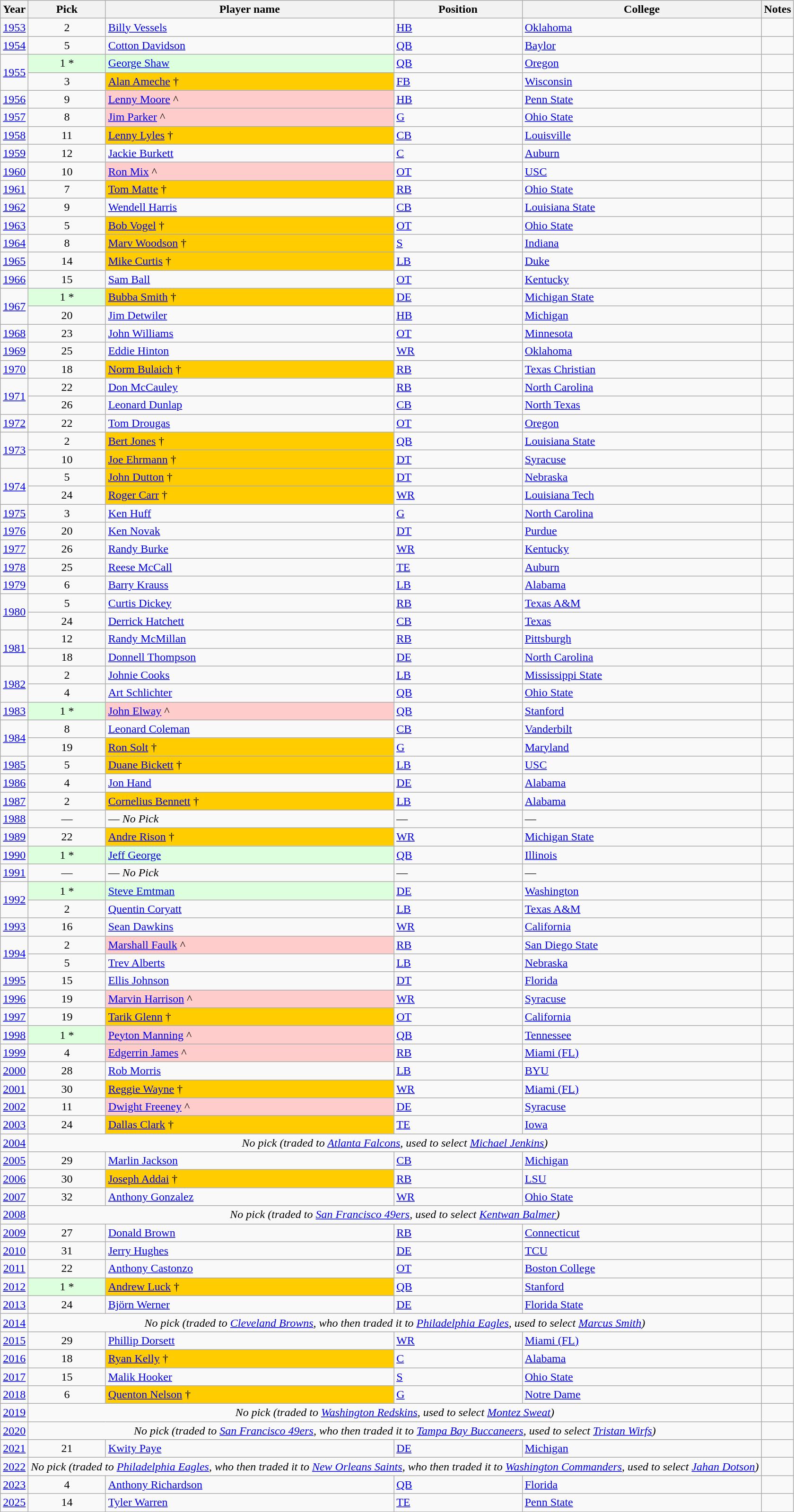<table class="wikitable sortable">
<tr>
<th scope="col">Year</th>
<th scope="col">Pick</th>
<th scope="col">Player name</th>
<th scope="col">Position</th>
<th scope="col">College</th>
<th scope="col" class="unsortable">Notes</th>
</tr>
<tr>
<td align="center"><a href='#'>1953</a></td>
<td align="center">2</td>
<td><a href='#'>Billy Vessels</a></td>
<td><a href='#'>HB</a></td>
<td><a href='#'>Oklahoma</a></td>
<td align="center"></td>
</tr>
<tr>
<td align="center"><a href='#'>1954</a></td>
<td align="center">5</td>
<td><a href='#'>Cotton Davidson</a></td>
<td><a href='#'>QB</a></td>
<td><a href='#'>Baylor</a></td>
<td align="center"></td>
</tr>
<tr>
<td rowspan="2" align="center"><a href='#'>1955</a></td>
<td align="center" style="background-color: #DDFFDD;">1 *</td>
<td style="background-color: #DDFFDD;"><a href='#'>George Shaw</a></td>
<td><a href='#'>QB</a></td>
<td><a href='#'>Oregon</a></td>
<td align="center"></td>
</tr>
<tr>
<td align="center">3</td>
<td style="background-color: #FFCC00;"><a href='#'>Alan Ameche</a> †</td>
<td><a href='#'>FB</a></td>
<td><a href='#'>Wisconsin</a></td>
<td align="center"></td>
</tr>
<tr>
<td align="center"><a href='#'>1956</a></td>
<td align="center">9</td>
<td style="background-color: #FFCCCC;"><a href='#'>Lenny Moore</a> ^</td>
<td><a href='#'>HB</a></td>
<td><a href='#'>Penn State</a></td>
<td align="center"></td>
</tr>
<tr>
<td align="center"><a href='#'>1957</a></td>
<td align="center">8</td>
<td style="background-color: #FFCCCC;"><a href='#'>Jim Parker</a> ^</td>
<td><a href='#'>G</a></td>
<td><a href='#'>Ohio State</a></td>
<td align="center"></td>
</tr>
<tr>
<td align="center"><a href='#'>1958</a></td>
<td align="center">11</td>
<td style="background-color: #FFCC00;"><a href='#'>Lenny Lyles</a> †</td>
<td><a href='#'>CB</a></td>
<td><a href='#'>Louisville</a></td>
<td align="center"></td>
</tr>
<tr>
<td align="center"><a href='#'>1959</a></td>
<td align="center">12</td>
<td><a href='#'>Jackie Burkett</a></td>
<td><a href='#'>C</a></td>
<td><a href='#'>Auburn</a></td>
<td align="center"></td>
</tr>
<tr>
<td align="center"><a href='#'>1960</a></td>
<td align="center">10</td>
<td style="background-color: #FFCCCC;"><a href='#'>Ron Mix</a> ^</td>
<td><a href='#'>OT</a></td>
<td><a href='#'>USC</a></td>
<td align="center"></td>
</tr>
<tr>
<td align="center"><a href='#'>1961</a></td>
<td align="center">7</td>
<td style="background-color: #FFCC00;"><a href='#'>Tom Matte</a> †</td>
<td><a href='#'>RB</a></td>
<td><a href='#'>Ohio State</a></td>
<td align="center"></td>
</tr>
<tr>
<td align="center"><a href='#'>1962</a></td>
<td align="center">9</td>
<td><a href='#'>Wendell Harris</a></td>
<td><a href='#'>CB</a></td>
<td><a href='#'>Louisiana State</a></td>
<td align="center"></td>
</tr>
<tr>
<td align="center"><a href='#'>1963</a></td>
<td align="center">5</td>
<td style="background-color: #FFCC00;"><a href='#'>Bob Vogel</a> †</td>
<td><a href='#'>OT</a></td>
<td><a href='#'>Ohio State</a></td>
<td align="center"></td>
</tr>
<tr>
<td align="center"><a href='#'>1964</a></td>
<td align="center">8</td>
<td style="background-color: #FFCC00;"><a href='#'>Marv Woodson</a> †</td>
<td><a href='#'>S</a></td>
<td><a href='#'>Indiana</a></td>
<td align="center"></td>
</tr>
<tr>
<td align="center"><a href='#'>1965</a></td>
<td align="center">14</td>
<td style="background-color: #FFCC00;"><a href='#'>Mike Curtis</a> †</td>
<td><a href='#'>LB</a></td>
<td><a href='#'>Duke</a></td>
<td align="center"></td>
</tr>
<tr>
<td align="center"><a href='#'>1966</a></td>
<td align="center">15</td>
<td><a href='#'>Sam Ball</a></td>
<td><a href='#'>OT</a></td>
<td><a href='#'>Kentucky</a></td>
<td align="center"></td>
</tr>
<tr>
<td rowspan="2" align="center"><a href='#'>1967</a></td>
<td align="center" style="background-color: #DDFFDD;">1 *</td>
<td style="background-color: #FFCC00;"><a href='#'>Bubba Smith</a> †</td>
<td><a href='#'>DE</a></td>
<td><a href='#'>Michigan State</a></td>
<td align="center"></td>
</tr>
<tr>
<td align="center">20</td>
<td><a href='#'>Jim Detwiler</a></td>
<td><a href='#'>HB</a></td>
<td><a href='#'>Michigan</a></td>
<td align="center"></td>
</tr>
<tr>
<td align="center"><a href='#'>1968</a></td>
<td align="center">23</td>
<td><a href='#'>John Williams</a></td>
<td><a href='#'>OT</a></td>
<td><a href='#'>Minnesota</a></td>
<td align="center"></td>
</tr>
<tr>
<td align="center"><a href='#'>1969</a></td>
<td align="center">25</td>
<td><a href='#'>Eddie Hinton</a></td>
<td><a href='#'>WR</a></td>
<td><a href='#'>Oklahoma</a></td>
<td align="center"></td>
</tr>
<tr>
<td align="center"><a href='#'>1970</a></td>
<td align="center">18</td>
<td style="background-color: #FFCC00;"><a href='#'>Norm Bulaich</a> †</td>
<td><a href='#'>RB</a></td>
<td><a href='#'>Texas Christian</a></td>
<td align="center"></td>
</tr>
<tr>
<td rowspan="2" align="center"><a href='#'>1971</a></td>
<td align="center">22</td>
<td><a href='#'>Don McCauley</a></td>
<td><a href='#'>RB</a></td>
<td><a href='#'>North Carolina</a></td>
<td align="center"></td>
</tr>
<tr>
<td align="center">26</td>
<td><a href='#'>Leonard Dunlap</a></td>
<td><a href='#'>CB</a></td>
<td><a href='#'>North Texas</a></td>
<td align="center"></td>
</tr>
<tr>
<td align="center"><a href='#'>1972</a></td>
<td align="center">22</td>
<td><a href='#'>Tom Drougas</a></td>
<td><a href='#'>OT</a></td>
<td><a href='#'>Oregon</a></td>
<td align="center"></td>
</tr>
<tr>
<td rowspan="2" align="center"><a href='#'>1973</a></td>
<td align="center">2</td>
<td style="background-color: #FFCC00;"><a href='#'>Bert Jones</a> †</td>
<td><a href='#'>QB</a></td>
<td><a href='#'>Louisiana State</a></td>
<td align="center"></td>
</tr>
<tr>
<td align="center">10</td>
<td style="background-color: #FFCC00;"><a href='#'>Joe Ehrmann</a> †</td>
<td><a href='#'>DT</a></td>
<td><a href='#'>Syracuse</a></td>
<td align="center"></td>
</tr>
<tr>
<td rowspan="2" align="center"><a href='#'>1974</a></td>
<td align="center">5</td>
<td style="background-color: #FFCC00;"><a href='#'>John Dutton</a> †</td>
<td><a href='#'>DT</a></td>
<td><a href='#'>Nebraska</a></td>
<td align="center"></td>
</tr>
<tr>
<td align="center">24</td>
<td style="background-color: #FFCC00;"><a href='#'>Roger Carr</a> †</td>
<td><a href='#'>WR</a></td>
<td><a href='#'>Louisiana Tech</a></td>
<td align="center"></td>
</tr>
<tr>
<td align="center"><a href='#'>1975</a></td>
<td align="center">3</td>
<td><a href='#'>Ken Huff</a></td>
<td><a href='#'>G</a></td>
<td><a href='#'>North Carolina</a></td>
<td align="center"></td>
</tr>
<tr>
<td align="center"><a href='#'>1976</a></td>
<td align="center">20</td>
<td><a href='#'>Ken Novak</a></td>
<td><a href='#'>DT</a></td>
<td><a href='#'>Purdue</a></td>
<td align="center"></td>
</tr>
<tr>
<td align="center"><a href='#'>1977</a></td>
<td align="center">26</td>
<td><a href='#'>Randy Burke</a></td>
<td><a href='#'>WR</a></td>
<td><a href='#'>Kentucky</a></td>
<td align="center"></td>
</tr>
<tr>
<td align="center"><a href='#'>1978</a></td>
<td align="center">25</td>
<td><a href='#'>Reese McCall</a></td>
<td><a href='#'>TE</a></td>
<td><a href='#'>Auburn</a></td>
<td align="center"></td>
</tr>
<tr>
<td align="center"><a href='#'>1979</a></td>
<td align="center">6</td>
<td><a href='#'>Barry Krauss</a></td>
<td><a href='#'>LB</a></td>
<td><a href='#'>Alabama</a></td>
<td align="center"></td>
</tr>
<tr>
<td rowspan="2" align="center"><a href='#'>1980</a></td>
<td align="center">5</td>
<td><a href='#'>Curtis Dickey</a></td>
<td><a href='#'>RB</a></td>
<td><a href='#'>Texas A&M</a></td>
<td align="center"></td>
</tr>
<tr>
<td align="center">24</td>
<td><a href='#'>Derrick Hatchett</a></td>
<td><a href='#'>CB</a></td>
<td><a href='#'>Texas</a></td>
<td align="center"></td>
</tr>
<tr>
<td rowspan="2" align="center"><a href='#'>1981</a></td>
<td align="center">12</td>
<td><a href='#'>Randy McMillan</a></td>
<td><a href='#'>RB</a></td>
<td><a href='#'>Pittsburgh</a></td>
<td align="center"></td>
</tr>
<tr>
<td align="center">18</td>
<td><a href='#'>Donnell Thompson</a></td>
<td><a href='#'>DE</a></td>
<td><a href='#'>North Carolina</a></td>
<td align="center"></td>
</tr>
<tr>
<td rowspan="2" align="center"><a href='#'>1982</a></td>
<td align="center">2</td>
<td><a href='#'>Johnie Cooks</a></td>
<td><a href='#'>LB</a></td>
<td><a href='#'>Mississippi State</a></td>
<td align="center"></td>
</tr>
<tr>
<td align="center">4</td>
<td><a href='#'>Art Schlichter</a></td>
<td><a href='#'>QB</a></td>
<td><a href='#'>Ohio State</a></td>
<td align="center"></td>
</tr>
<tr>
<td align="center"><a href='#'>1983</a></td>
<td align="center" style="background-color: #DDFFDD;">1 *</td>
<td style="background-color: #FFCCCC;"><a href='#'>John Elway</a> ^</td>
<td><a href='#'>QB</a></td>
<td><a href='#'>Stanford</a></td>
<td align="center"></td>
</tr>
<tr>
<td rowspan="2" align="center"><a href='#'>1984</a></td>
<td align="center">8</td>
<td><a href='#'>Leonard Coleman</a></td>
<td><a href='#'>CB</a></td>
<td><a href='#'>Vanderbilt</a></td>
<td align="center"></td>
</tr>
<tr>
<td align="center">19</td>
<td style="background-color: #FFCC00;"><a href='#'>Ron Solt</a> †</td>
<td><a href='#'>G</a></td>
<td><a href='#'>Maryland</a></td>
<td align="center"></td>
</tr>
<tr>
<td align="center"><a href='#'>1985</a></td>
<td align="center">5</td>
<td style="background-color: #FFCC00;"><a href='#'>Duane Bickett</a> †</td>
<td><a href='#'>LB</a></td>
<td><a href='#'>USC</a></td>
<td align="center"></td>
</tr>
<tr>
<td align="center"><a href='#'>1986</a></td>
<td align="center">4</td>
<td><a href='#'>Jon Hand</a></td>
<td><a href='#'>DE</a></td>
<td><a href='#'>Alabama</a></td>
<td align="center"></td>
</tr>
<tr>
<td align="center"><a href='#'>1987</a></td>
<td align="center">2</td>
<td style="background-color: #FFCC00;"><a href='#'>Cornelius Bennett</a> †</td>
<td><a href='#'>LB</a></td>
<td><a href='#'>Alabama</a></td>
<td align="center"></td>
</tr>
<tr>
<td align="center"><a href='#'>1988</a></td>
<td align="center">—</td>
<td><span>—</span> <em>No Pick</em></td>
<td>—</td>
<td>—</td>
<td align="center"></td>
</tr>
<tr>
<td align="center"><a href='#'>1989</a></td>
<td align="center">22</td>
<td style="background-color: #FFCC00;"><a href='#'>Andre Rison</a> †</td>
<td><a href='#'>WR</a></td>
<td><a href='#'>Michigan State</a></td>
<td align="center"></td>
</tr>
<tr>
<td align="center"><a href='#'>1990</a></td>
<td align="center" style="background-color: #DDFFDD;">1 *</td>
<td style="background-color: #DDFFDD;"><a href='#'>Jeff George</a></td>
<td><a href='#'>QB</a></td>
<td><a href='#'>Illinois</a></td>
<td align="center"></td>
</tr>
<tr>
<td align="center"><a href='#'>1991</a></td>
<td align="center">—</td>
<td><span>—</span> <em>No Pick</em></td>
<td>—</td>
<td>—</td>
<td align="center"></td>
</tr>
<tr>
<td rowspan="2" align="center"><a href='#'>1992</a></td>
<td align="center" style="background-color: #DDFFDD;">1 *</td>
<td style="background-color: #DDFFDD;"><a href='#'>Steve Emtman</a></td>
<td><a href='#'>DE</a></td>
<td><a href='#'>Washington</a></td>
<td align="center"></td>
</tr>
<tr>
<td align="center">2</td>
<td><a href='#'>Quentin Coryatt</a></td>
<td><a href='#'>LB</a></td>
<td><a href='#'>Texas A&M</a></td>
<td align="center"></td>
</tr>
<tr>
<td align="center"><a href='#'>1993</a></td>
<td align="center">16</td>
<td><a href='#'>Sean Dawkins</a></td>
<td><a href='#'>WR</a></td>
<td><a href='#'>California</a></td>
<td align="center"></td>
</tr>
<tr>
<td rowspan="2" align="center"><a href='#'>1994</a></td>
<td align="center">2</td>
<td style="background-color: #FFCCCC;"><a href='#'>Marshall Faulk</a> ^</td>
<td><a href='#'>RB</a></td>
<td><a href='#'>San Diego State</a></td>
<td align="center"></td>
</tr>
<tr>
<td align="center">5</td>
<td><a href='#'>Trev Alberts</a></td>
<td><a href='#'>LB</a></td>
<td><a href='#'>Nebraska</a></td>
<td align="center"></td>
</tr>
<tr>
<td align="center"><a href='#'>1995</a></td>
<td align="center">15</td>
<td><a href='#'>Ellis Johnson</a></td>
<td><a href='#'>DT</a></td>
<td><a href='#'>Florida</a></td>
<td align="center"></td>
</tr>
<tr>
<td align="center"><a href='#'>1996</a></td>
<td align="center">19</td>
<td style="background-color: #FFCCCC;"><a href='#'>Marvin Harrison</a> ^</td>
<td><a href='#'>WR</a></td>
<td><a href='#'>Syracuse</a></td>
<td align="center"></td>
</tr>
<tr>
<td align="center"><a href='#'>1997</a></td>
<td align="center">19</td>
<td style="background-color: #FFCC00;"><a href='#'>Tarik Glenn</a> †</td>
<td><a href='#'>OT</a></td>
<td><a href='#'>California</a></td>
<td align="center"></td>
</tr>
<tr>
<td align="center"><a href='#'>1998</a></td>
<td align="center" style="background-color: #DDFFDD;">1 *</td>
<td style="background-color: #FFCCCC;"><a href='#'>Peyton Manning</a> ^</td>
<td><a href='#'>QB</a></td>
<td><a href='#'>Tennessee</a></td>
<td align="center"></td>
</tr>
<tr>
<td align="center"><a href='#'>1999</a></td>
<td align="center">4</td>
<td style="background-color: #FFCCCC;"><a href='#'>Edgerrin James</a> ^</td>
<td><a href='#'>RB</a></td>
<td><a href='#'>Miami (FL)</a></td>
<td align="center"></td>
</tr>
<tr>
<td align="center"><a href='#'>2000</a></td>
<td align="center">28</td>
<td><a href='#'>Rob Morris</a></td>
<td><a href='#'>LB</a></td>
<td><a href='#'>BYU</a></td>
<td align="center"></td>
</tr>
<tr>
<td align="center"><a href='#'>2001</a></td>
<td align="center">30</td>
<td style="background-color: #FFCC00;"><a href='#'>Reggie Wayne</a> †</td>
<td><a href='#'>WR</a></td>
<td><a href='#'>Miami (FL)</a></td>
<td align="center"></td>
</tr>
<tr>
<td align="center"><a href='#'>2002</a></td>
<td align="center">11</td>
<td style="background-color: #FFCCCC;"><a href='#'>Dwight Freeney</a> ^</td>
<td><a href='#'>DE</a></td>
<td><a href='#'>Syracuse</a></td>
<td align="center"></td>
</tr>
<tr>
<td align="center"><a href='#'>2003</a></td>
<td align="center">24</td>
<td style="background-color: #FFCC00;"><a href='#'>Dallas Clark</a> †</td>
<td><a href='#'>TE</a></td>
<td><a href='#'>Iowa</a></td>
<td align="center"></td>
</tr>
<tr>
<td align="center"><a href='#'>2004</a></td>
<td colspan="4" align="center"><em>No pick (traded to <a href='#'>Atlanta Falcons</a>, used to select <a href='#'>Michael Jenkins</a>)</em></td>
<td align="center"></td>
</tr>
<tr>
<td align="center"><a href='#'>2005</a></td>
<td align="center">29</td>
<td><a href='#'>Marlin Jackson</a></td>
<td><a href='#'>CB</a></td>
<td><a href='#'>Michigan</a></td>
<td align="center"></td>
</tr>
<tr>
<td align="center"><a href='#'>2006</a></td>
<td align="center">30</td>
<td style="background-color: #FFCC00;"><a href='#'>Joseph Addai</a> †</td>
<td><a href='#'>RB</a></td>
<td><a href='#'>LSU</a></td>
<td align="center"></td>
</tr>
<tr>
<td align="center"><a href='#'>2007</a></td>
<td align="center">32</td>
<td><a href='#'>Anthony Gonzalez</a></td>
<td><a href='#'>WR</a></td>
<td><a href='#'>Ohio State</a></td>
<td align="center"></td>
</tr>
<tr>
<td align="center"><a href='#'>2008</a></td>
<td colspan="4" align="center"><em>No pick (traded to <a href='#'>San Francisco 49ers</a>, used to select <a href='#'>Kentwan Balmer</a>)</em></td>
<td align="center"></td>
</tr>
<tr>
<td align="center"><a href='#'>2009</a></td>
<td align="center">27</td>
<td><a href='#'>Donald Brown</a></td>
<td><a href='#'>RB</a></td>
<td><a href='#'>Connecticut</a></td>
<td align="center"></td>
</tr>
<tr>
<td align="center"><a href='#'>2010</a></td>
<td align="center">31</td>
<td><a href='#'>Jerry Hughes</a></td>
<td><a href='#'>DE</a></td>
<td><a href='#'>TCU</a></td>
<td align="center"></td>
</tr>
<tr>
<td align="center"><a href='#'>2011</a></td>
<td align="center">22</td>
<td><a href='#'>Anthony Castonzo</a></td>
<td><a href='#'>OT</a></td>
<td><a href='#'>Boston College</a></td>
<td align="center"></td>
</tr>
<tr>
<td align="center"><a href='#'>2012</a></td>
<td align="center" style="background-color: #DDFFDD;">1 *</td>
<td style="background-color: #FFCC00;"><a href='#'>Andrew Luck</a> †</td>
<td><a href='#'>QB</a></td>
<td><a href='#'>Stanford</a></td>
<td align="center"></td>
</tr>
<tr>
<td align="center"><a href='#'>2013</a></td>
<td align="center">24</td>
<td><a href='#'>Björn Werner</a></td>
<td><a href='#'>DE</a></td>
<td><a href='#'>Florida State</a></td>
<td align="center"></td>
</tr>
<tr>
<td align="center"><a href='#'>2014</a></td>
<td colspan="4" align="center"><em>No pick (traded to <a href='#'>Cleveland Browns</a>, who then traded it to <a href='#'>Philadelphia Eagles</a>, used to select <a href='#'>Marcus Smith</a>)</em></td>
<td align="center"></td>
</tr>
<tr>
<td align="center"><a href='#'>2015</a></td>
<td align="center">29</td>
<td><a href='#'>Phillip Dorsett</a></td>
<td><a href='#'>WR</a></td>
<td><a href='#'>Miami (FL)</a></td>
<td align="center"></td>
</tr>
<tr>
<td align="center"><a href='#'>2016</a></td>
<td align="center">18</td>
<td style="background-color: #FFCC00;"><a href='#'>Ryan Kelly</a> †</td>
<td><a href='#'>C</a></td>
<td><a href='#'>Alabama</a></td>
<td align="center"></td>
</tr>
<tr>
<td align="center"><a href='#'>2017</a></td>
<td align="center">15</td>
<td><a href='#'>Malik Hooker</a></td>
<td><a href='#'>S</a></td>
<td><a href='#'>Ohio State</a></td>
<td align="center"></td>
</tr>
<tr>
<td align="center"><a href='#'>2018</a></td>
<td align="center">6</td>
<td style="background-color: #FFCC00;"><a href='#'>Quenton Nelson</a> †</td>
<td><a href='#'>G</a></td>
<td><a href='#'>Notre Dame</a></td>
<td align="center"></td>
</tr>
<tr>
<td align="center"><a href='#'>2019</a></td>
<td colspan="4" align="center"><em>No pick (traded to <a href='#'>Washington Redskins</a>, used to select <a href='#'>Montez Sweat</a>)</em></td>
<td align="center"></td>
</tr>
<tr>
<td align="center"><a href='#'>2020</a></td>
<td colspan="4" align="center"><em>No pick (traded to <a href='#'>San Francisco 49ers</a>, who then traded it to <a href='#'>Tampa Bay Buccaneers</a>, used to select <a href='#'>Tristan Wirfs</a>)</em></td>
<td align="center"></td>
</tr>
<tr>
<td align="center"><a href='#'>2021</a></td>
<td align="center">21</td>
<td><a href='#'>Kwity Paye</a></td>
<td><a href='#'>DE</a></td>
<td><a href='#'>Michigan</a></td>
<td align="center"></td>
</tr>
<tr>
<td align="center"><a href='#'>2022</a></td>
<td colspan="4" align="center"><em>No pick (traded to <a href='#'>Philadelphia Eagles</a>, who then traded it to <a href='#'>New Orleans Saints</a>, who then traded it to <a href='#'>Washington Commanders</a>, used to select <a href='#'>Jahan Dotson</a>)</em></td>
<td align="center"></td>
</tr>
<tr>
<td align="center"><a href='#'>2023</a></td>
<td align="center">4</td>
<td><a href='#'>Anthony Richardson</a></td>
<td><a href='#'>QB</a></td>
<td><a href='#'>Florida</a></td>
<td align="center"></td>
</tr>
<tr>
<td align="center"><a href='#'>2025</a></td>
<td align="center">14</td>
<td><a href='#'>Tyler Warren</a></td>
<td><a href='#'>TE</a></td>
<td><a href='#'>Penn State</a></td>
<td align="center"></td>
</tr>
</table>
